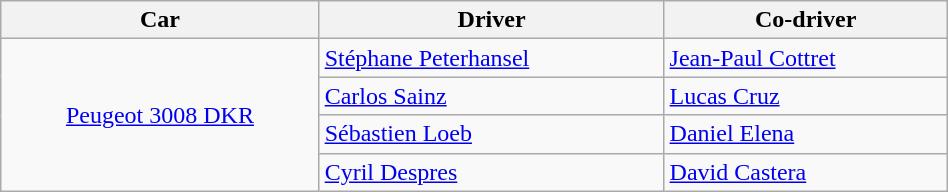<table class="wikitable" width=50% style="font-size:100%; text-align:center;">
<tr>
<th>Car</th>
<th>Driver</th>
<th>Co-driver</th>
</tr>
<tr>
<td rowspan=4><a href='#'>Peugeot 3008 DKR</a></td>
<td align=left> <a href='#'>Stéphane Peterhansel</a></td>
<td align=left> <a href='#'>Jean-Paul Cottret</a></td>
</tr>
<tr>
<td align=left> <a href='#'>Carlos Sainz</a></td>
<td align=left> <a href='#'>Lucas Cruz</a></td>
</tr>
<tr>
<td align=left> <a href='#'>Sébastien Loeb</a></td>
<td align=left> <a href='#'>Daniel Elena</a></td>
</tr>
<tr>
<td align=left> <a href='#'>Cyril Despres</a></td>
<td align=left> <a href='#'>David Castera</a></td>
</tr>
</table>
